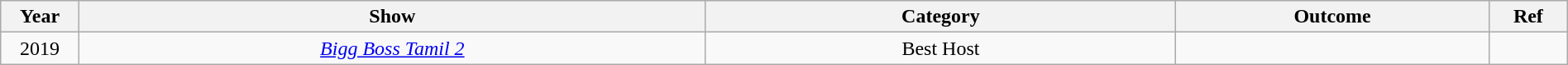<table class="wikitable" style="width:100%;">
<tr>
<th width=5%>Year</th>
<th style="width:40%;">Show</th>
<th style="width:30%;">Category</th>
<th style="width:20%;">Outcome</th>
<th style="width:5%;">Ref</th>
</tr>
<tr>
<td style="text-align:center;">2019</td>
<td style="text-align:center;"><em><a href='#'>Bigg Boss Tamil 2</a></em></td>
<td style="text-align:center;">Best Host</td>
<td></td>
<td></td>
</tr>
</table>
